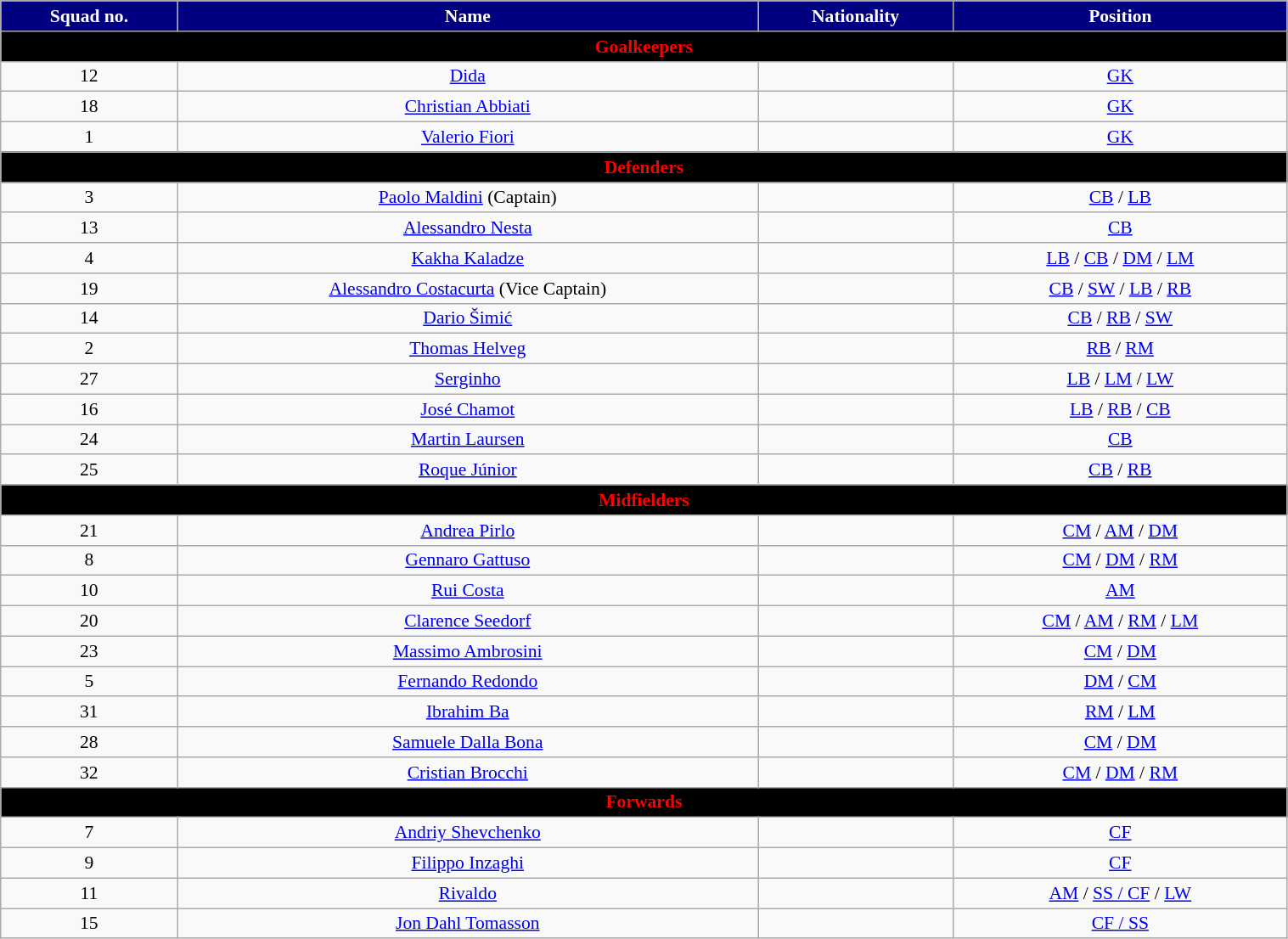<table class="wikitable" style="text-align:center; font-size:90%; width:80%">
<tr>
<th style="background:#000080; color:white; text-align:center">Squad no.</th>
<th style="background:#000080; color:white; text-align:center">Name</th>
<th style="background:#000080; color:white; text-align:center">Nationality</th>
<th style="background:#000080; color:white; text-align:center">Position</th>
</tr>
<tr>
<th colspan="6" style="background:#000000; color:red; text-align:center">Goalkeepers</th>
</tr>
<tr>
<td>12</td>
<td><a href='#'>Dida</a></td>
<td></td>
<td><a href='#'>GK</a></td>
</tr>
<tr>
<td>18</td>
<td><a href='#'>Christian Abbiati</a></td>
<td></td>
<td><a href='#'>GK</a></td>
</tr>
<tr>
<td>1</td>
<td><a href='#'>Valerio Fiori</a></td>
<td></td>
<td><a href='#'>GK</a></td>
</tr>
<tr>
<th colspan="6" style="background:#000000; color:red; text-align:center">Defenders</th>
</tr>
<tr>
<td>3</td>
<td><a href='#'>Paolo Maldini</a> (Captain)</td>
<td></td>
<td><a href='#'>CB</a> / <a href='#'>LB</a></td>
</tr>
<tr>
<td>13</td>
<td><a href='#'>Alessandro Nesta</a></td>
<td></td>
<td><a href='#'>CB</a></td>
</tr>
<tr>
<td>4</td>
<td><a href='#'>Kakha Kaladze</a></td>
<td></td>
<td><a href='#'>LB</a> / <a href='#'>CB</a> / <a href='#'>DM</a> / <a href='#'>LM</a></td>
</tr>
<tr>
<td>19</td>
<td><a href='#'>Alessandro Costacurta</a> (Vice Captain)</td>
<td></td>
<td><a href='#'>CB</a> / <a href='#'>SW</a> / <a href='#'>LB</a> / <a href='#'>RB</a></td>
</tr>
<tr>
<td>14</td>
<td><a href='#'>Dario Šimić</a></td>
<td></td>
<td><a href='#'>CB</a> / <a href='#'>RB</a> / <a href='#'>SW</a></td>
</tr>
<tr>
<td>2</td>
<td><a href='#'>Thomas Helveg</a></td>
<td></td>
<td><a href='#'>RB</a> / <a href='#'>RM</a></td>
</tr>
<tr>
<td>27</td>
<td><a href='#'>Serginho</a></td>
<td></td>
<td><a href='#'>LB</a> / <a href='#'>LM</a> / <a href='#'>LW</a></td>
</tr>
<tr>
<td>16</td>
<td><a href='#'>José Chamot</a></td>
<td></td>
<td><a href='#'>LB</a> / <a href='#'>RB</a> / <a href='#'>CB</a></td>
</tr>
<tr>
<td>24</td>
<td><a href='#'>Martin Laursen</a></td>
<td></td>
<td><a href='#'>CB</a></td>
</tr>
<tr>
<td>25</td>
<td><a href='#'>Roque Júnior</a></td>
<td></td>
<td><a href='#'>CB</a> / <a href='#'>RB</a></td>
</tr>
<tr>
<th colspan="6" style="background:#000000; color:red; text-align:center">Midfielders</th>
</tr>
<tr>
<td>21</td>
<td><a href='#'>Andrea Pirlo</a></td>
<td></td>
<td><a href='#'>CM</a> / <a href='#'>AM</a> / <a href='#'>DM</a></td>
</tr>
<tr>
<td>8</td>
<td><a href='#'>Gennaro Gattuso</a></td>
<td></td>
<td><a href='#'>CM</a> / <a href='#'>DM</a> / <a href='#'>RM</a></td>
</tr>
<tr>
<td>10</td>
<td><a href='#'>Rui Costa</a></td>
<td></td>
<td><a href='#'>AM</a></td>
</tr>
<tr>
<td>20</td>
<td><a href='#'>Clarence Seedorf</a></td>
<td></td>
<td><a href='#'>CM</a> / <a href='#'>AM</a> / <a href='#'>RM</a> / <a href='#'>LM</a></td>
</tr>
<tr>
<td>23</td>
<td><a href='#'>Massimo Ambrosini</a></td>
<td></td>
<td><a href='#'>CM</a> / <a href='#'>DM</a></td>
</tr>
<tr>
<td>5</td>
<td><a href='#'>Fernando Redondo</a></td>
<td></td>
<td><a href='#'>DM</a> / <a href='#'>CM</a></td>
</tr>
<tr>
<td>31</td>
<td><a href='#'>Ibrahim Ba</a></td>
<td></td>
<td><a href='#'>RM</a> / <a href='#'>LM</a></td>
</tr>
<tr>
<td>28</td>
<td><a href='#'>Samuele Dalla Bona</a></td>
<td></td>
<td><a href='#'>CM</a> / <a href='#'>DM</a></td>
</tr>
<tr>
<td>32</td>
<td><a href='#'>Cristian Brocchi</a></td>
<td></td>
<td><a href='#'>CM</a> / <a href='#'>DM</a> / <a href='#'>RM</a></td>
</tr>
<tr>
<th colspan="7" style="background:#000000; color:red; text-align:center">Forwards</th>
</tr>
<tr>
<td>7</td>
<td><a href='#'>Andriy Shevchenko</a></td>
<td></td>
<td><a href='#'>CF</a></td>
</tr>
<tr>
<td>9</td>
<td><a href='#'>Filippo Inzaghi</a></td>
<td></td>
<td><a href='#'>CF</a></td>
</tr>
<tr>
<td>11</td>
<td><a href='#'>Rivaldo</a></td>
<td></td>
<td><a href='#'>AM</a> / <a href='#'>SS / CF</a> / <a href='#'>LW</a></td>
</tr>
<tr>
<td>15</td>
<td><a href='#'>Jon Dahl Tomasson</a></td>
<td></td>
<td><a href='#'>CF / SS</a></td>
</tr>
</table>
